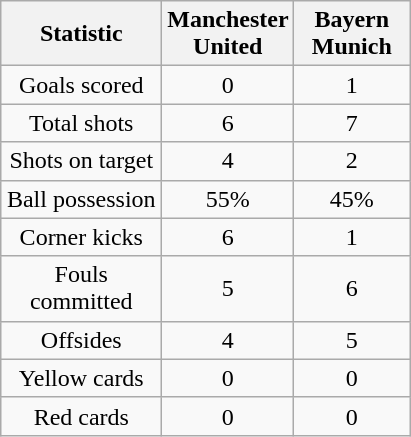<table class="wikitable" style="text-align:center">
<tr>
<th width=100>Statistic</th>
<th width=70>Manchester United</th>
<th width=70>Bayern Munich</th>
</tr>
<tr>
<td>Goals scored</td>
<td>0</td>
<td>1</td>
</tr>
<tr>
<td>Total shots</td>
<td>6</td>
<td>7</td>
</tr>
<tr>
<td>Shots on target</td>
<td>4</td>
<td>2</td>
</tr>
<tr>
<td>Ball possession</td>
<td>55%</td>
<td>45%</td>
</tr>
<tr>
<td>Corner kicks</td>
<td>6</td>
<td>1</td>
</tr>
<tr>
<td>Fouls committed</td>
<td>5</td>
<td>6</td>
</tr>
<tr>
<td>Offsides</td>
<td>4</td>
<td>5</td>
</tr>
<tr>
<td>Yellow cards</td>
<td>0</td>
<td>0</td>
</tr>
<tr>
<td>Red cards</td>
<td>0</td>
<td>0</td>
</tr>
</table>
